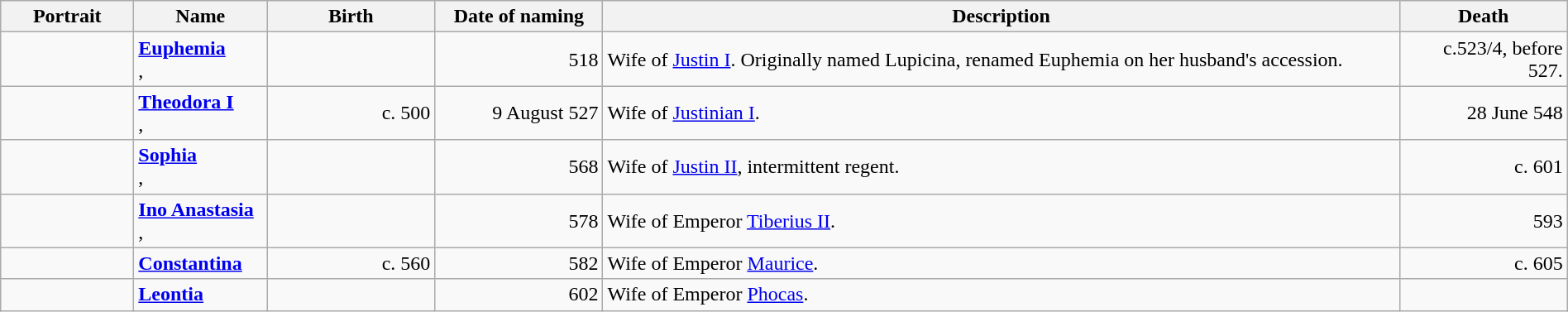<table width=100% class="wikitable">
<tr>
<th style="width:100px">Portrait</th>
<th>Name</th>
<th style="width:8em">Birth</th>
<th style="width:8em">Date of naming</th>
<th>Description</th>
<th style="width:8em">Death</th>
</tr>
<tr>
<td></td>
<td><a href='#'><strong>Euphemia</strong></a><br>,<br></td>
<td style="text-align:right"></td>
<td style="text-align:right">518</td>
<td>Wife of <a href='#'>Justin I</a>. Originally named Lupicina, renamed Euphemia on her husband's accession.</td>
<td style="text-align:right">c.523/4, before 527.</td>
</tr>
<tr>
<td></td>
<td><a href='#'><strong>Theodora I</strong></a><br>,<br></td>
<td style="text-align:right">c. 500</td>
<td style="text-align:right">9 August 527</td>
<td>Wife of <a href='#'>Justinian I</a>.</td>
<td style="text-align:right">28 June 548</td>
</tr>
<tr>
<td></td>
<td><a href='#'><strong>Sophia</strong></a><br>,<br></td>
<td style="text-align:right"></td>
<td style="text-align:right">568</td>
<td>Wife of <a href='#'>Justin II</a>, intermittent regent.</td>
<td style="text-align:right">c. 601</td>
</tr>
<tr>
<td></td>
<td><strong><a href='#'>Ino Anastasia</a></strong><br>,<br></td>
<td style="text-align:right"></td>
<td style="text-align:right">578</td>
<td>Wife of Emperor <a href='#'>Tiberius II</a>.</td>
<td style="text-align:right">593</td>
</tr>
<tr>
<td></td>
<td><a href='#'><strong>Constantina</strong></a><br></td>
<td style="text-align:right">c. 560</td>
<td style="text-align:right">582</td>
<td>Wife of Emperor <a href='#'>Maurice</a>.</td>
<td style="text-align:right">c. 605</td>
</tr>
<tr>
<td></td>
<td><strong><a href='#'>Leontia</a></strong><br></td>
<td style="text-align:right"></td>
<td style="text-align:right">602</td>
<td>Wife of Emperor <a href='#'>Phocas</a>.</td>
<td style="text-align:right"></td>
</tr>
</table>
